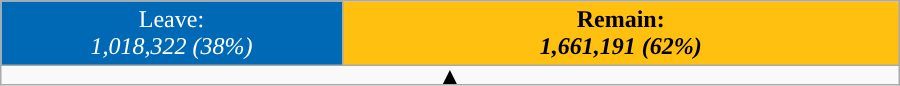<table class="wikitable sortable" style="width:600px; text-align:center;">
<tr>
<td style="width:38%; background:#0069b5; color:white;">Leave:<br><em>1,018,322</em> <em>(38%)</em></td>
<td style="width:62%; background:#ffc010"><strong>Remain:</strong> <br> <strong><em>1,661,191</em></strong> <strong><em>(62%)</em></strong></td>
</tr>
<tr>
<td colspan=4 style="text-align: center; line-height: 32.1%;"><strong>▲</strong></td>
</tr>
</table>
